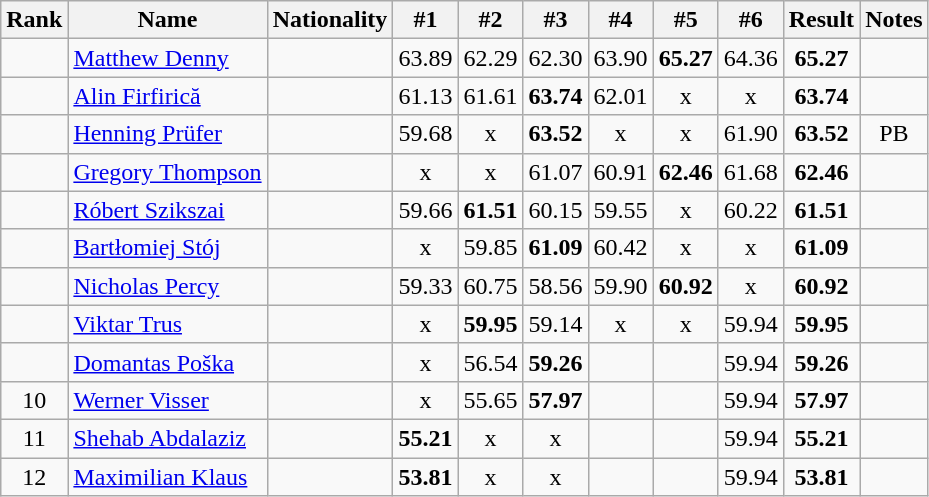<table class="wikitable sortable" style="text-align:center">
<tr>
<th>Rank</th>
<th>Name</th>
<th>Nationality</th>
<th>#1</th>
<th>#2</th>
<th>#3</th>
<th>#4</th>
<th>#5</th>
<th>#6</th>
<th>Result</th>
<th>Notes</th>
</tr>
<tr>
<td></td>
<td align=left><a href='#'>Matthew Denny</a></td>
<td align=left></td>
<td>63.89</td>
<td>62.29</td>
<td>62.30</td>
<td>63.90</td>
<td><strong>65.27</strong></td>
<td>64.36</td>
<td><strong>65.27</strong></td>
<td></td>
</tr>
<tr>
<td></td>
<td align=left><a href='#'>Alin Firfirică</a></td>
<td align=left></td>
<td>61.13</td>
<td>61.61</td>
<td><strong>63.74</strong></td>
<td>62.01</td>
<td>x</td>
<td>x</td>
<td><strong>63.74</strong></td>
<td></td>
</tr>
<tr>
<td></td>
<td align=left><a href='#'>Henning Prüfer</a></td>
<td align=left></td>
<td>59.68</td>
<td>x</td>
<td><strong>63.52</strong></td>
<td>x</td>
<td>x</td>
<td>61.90</td>
<td><strong>63.52</strong></td>
<td>PB</td>
</tr>
<tr>
<td></td>
<td align=left><a href='#'>Gregory Thompson</a></td>
<td align=left></td>
<td>x</td>
<td>x</td>
<td>61.07</td>
<td>60.91</td>
<td><strong>62.46</strong></td>
<td>61.68</td>
<td><strong>62.46</strong></td>
<td></td>
</tr>
<tr>
<td></td>
<td align=left><a href='#'>Róbert Szikszai</a></td>
<td align=left></td>
<td>59.66</td>
<td><strong>61.51</strong></td>
<td>60.15</td>
<td>59.55</td>
<td>x</td>
<td>60.22</td>
<td><strong>61.51</strong></td>
<td></td>
</tr>
<tr>
<td></td>
<td align=left><a href='#'>Bartłomiej Stój</a></td>
<td align=left></td>
<td>x</td>
<td>59.85</td>
<td><strong>61.09</strong></td>
<td>60.42</td>
<td>x</td>
<td>x</td>
<td><strong>61.09</strong></td>
<td></td>
</tr>
<tr>
<td></td>
<td align=left><a href='#'>Nicholas Percy</a></td>
<td align=left></td>
<td>59.33</td>
<td>60.75</td>
<td>58.56</td>
<td>59.90</td>
<td><strong>60.92</strong></td>
<td>x</td>
<td><strong>60.92</strong></td>
<td></td>
</tr>
<tr>
<td></td>
<td align=left><a href='#'>Viktar Trus</a></td>
<td align=left></td>
<td>x</td>
<td><strong>59.95</strong></td>
<td>59.14</td>
<td>x</td>
<td>x</td>
<td>59.94</td>
<td><strong>59.95</strong></td>
<td></td>
</tr>
<tr>
<td></td>
<td align=left><a href='#'>Domantas Poška</a></td>
<td align=left></td>
<td>x</td>
<td>56.54</td>
<td><strong>59.26</strong></td>
<td></td>
<td></td>
<td>59.94</td>
<td><strong>59.26</strong></td>
<td></td>
</tr>
<tr>
<td>10</td>
<td align=left><a href='#'>Werner Visser</a></td>
<td align=left></td>
<td>x</td>
<td>55.65</td>
<td><strong>57.97</strong></td>
<td></td>
<td></td>
<td>59.94</td>
<td><strong>57.97</strong></td>
<td></td>
</tr>
<tr>
<td>11</td>
<td align=left><a href='#'>Shehab Abdalaziz</a></td>
<td align=left></td>
<td><strong>55.21</strong></td>
<td>x</td>
<td>x</td>
<td></td>
<td></td>
<td>59.94</td>
<td><strong>55.21</strong></td>
<td></td>
</tr>
<tr>
<td>12</td>
<td align=left><a href='#'>Maximilian Klaus</a></td>
<td align=left></td>
<td><strong>53.81</strong></td>
<td>x</td>
<td>x</td>
<td></td>
<td></td>
<td>59.94</td>
<td><strong>53.81</strong></td>
<td></td>
</tr>
</table>
